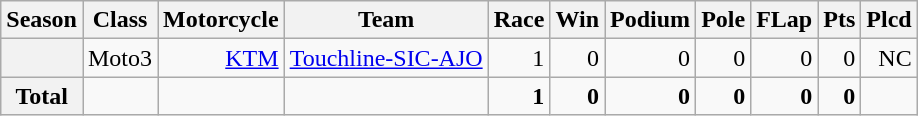<table class="wikitable" style=text-align:right>
<tr>
<th>Season</th>
<th>Class</th>
<th>Motorcycle</th>
<th>Team</th>
<th>Race</th>
<th>Win</th>
<th>Podium</th>
<th>Pole</th>
<th>FLap</th>
<th>Pts</th>
<th>Plcd</th>
</tr>
<tr>
<th></th>
<td>Moto3</td>
<td><a href='#'>KTM</a></td>
<td><a href='#'>Touchline-SIC-AJO</a></td>
<td>1</td>
<td>0</td>
<td>0</td>
<td>0</td>
<td>0</td>
<td>0</td>
<td>NC</td>
</tr>
<tr>
<th>Total</th>
<td></td>
<td></td>
<td></td>
<td><strong>1</strong></td>
<td><strong>0</strong></td>
<td><strong>0</strong></td>
<td><strong>0</strong></td>
<td><strong>0</strong></td>
<td><strong>0</strong></td>
<td></td>
</tr>
</table>
